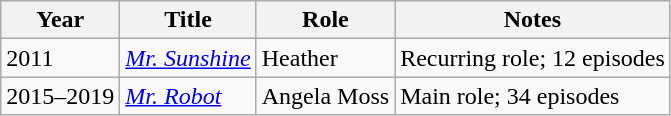<table class="wikitable sortable">
<tr>
<th>Year</th>
<th>Title</th>
<th>Role</th>
<th>Notes</th>
</tr>
<tr>
<td>2011</td>
<td><em><a href='#'>Mr. Sunshine</a></em></td>
<td>Heather</td>
<td>Recurring role; 12 episodes</td>
</tr>
<tr>
<td>2015–2019</td>
<td><em><a href='#'>Mr. Robot</a></em></td>
<td>Angela Moss</td>
<td>Main role; 34 episodes</td>
</tr>
</table>
